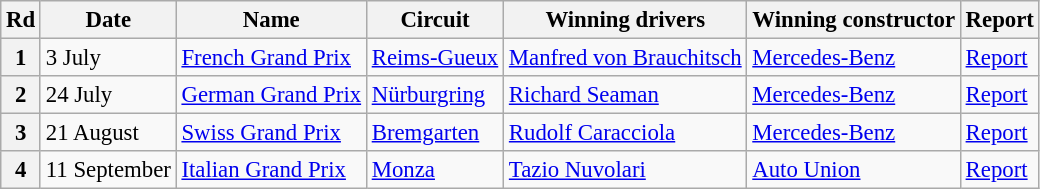<table class="wikitable" style="font-size:95%">
<tr>
<th>Rd</th>
<th>Date</th>
<th>Name</th>
<th>Circuit</th>
<th>Winning drivers</th>
<th>Winning constructor</th>
<th>Report</th>
</tr>
<tr>
<th>1</th>
<td>3 July</td>
<td> <a href='#'>French Grand Prix</a></td>
<td><a href='#'>Reims-Gueux</a></td>
<td> <a href='#'>Manfred von Brauchitsch</a></td>
<td><a href='#'>Mercedes-Benz</a></td>
<td><a href='#'>Report</a></td>
</tr>
<tr>
<th>2</th>
<td>24 July</td>
<td> <a href='#'>German Grand Prix</a></td>
<td><a href='#'>Nürburgring</a></td>
<td> <a href='#'>Richard Seaman</a></td>
<td><a href='#'>Mercedes-Benz</a></td>
<td><a href='#'>Report</a></td>
</tr>
<tr>
<th>3</th>
<td>21 August</td>
<td> <a href='#'>Swiss Grand Prix</a></td>
<td><a href='#'>Bremgarten</a></td>
<td> <a href='#'>Rudolf Caracciola</a></td>
<td><a href='#'>Mercedes-Benz</a></td>
<td><a href='#'>Report</a></td>
</tr>
<tr>
<th>4</th>
<td>11 September</td>
<td> <a href='#'>Italian Grand Prix</a></td>
<td><a href='#'>Monza</a></td>
<td> <a href='#'>Tazio Nuvolari</a></td>
<td><a href='#'>Auto Union</a></td>
<td><a href='#'>Report</a></td>
</tr>
</table>
